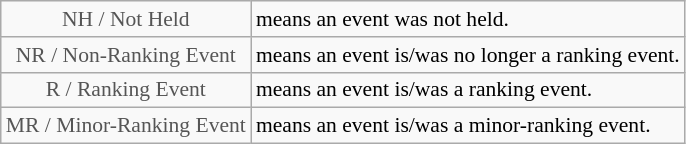<table class="wikitable" style="font-size:90%">
<tr>
<td style="text-align:center; color:#555555;" colspan="4">NH / Not Held</td>
<td>means an event was not held.</td>
</tr>
<tr>
<td style="text-align:center; color:#555555;" colspan="4">NR / Non-Ranking Event</td>
<td>means an event is/was no longer a ranking event.</td>
</tr>
<tr>
<td style="text-align:center; color:#555555;" colspan="4">R / Ranking Event</td>
<td>means an event is/was a ranking event.</td>
</tr>
<tr>
<td style="text-align:center; color:#555555;" colspan="4">MR / Minor-Ranking Event</td>
<td>means an event is/was a minor-ranking event.</td>
</tr>
</table>
